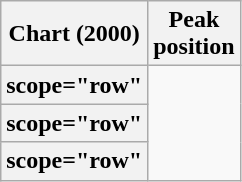<table class="wikitable plainrowheaders sortable">
<tr>
<th scope="col">Chart (2000)</th>
<th scope="col">Peak<br>position</th>
</tr>
<tr>
<th>scope="row" </th>
</tr>
<tr>
<th>scope="row" </th>
</tr>
<tr>
<th>scope="row" </th>
</tr>
</table>
